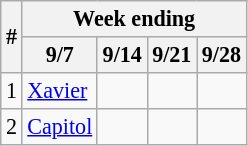<table class=wikitable style="font-size:92%;">
<tr>
<th rowspan=2>#</th>
<th colspan=9>Week ending</th>
</tr>
<tr>
<th>9/7</th>
<th>9/14</th>
<th>9/21</th>
<th>9/28</th>
</tr>
<tr>
<td>1</td>
<td> <a href='#'>Xavier</a></td>
<td></td>
<td></td>
<td></td>
</tr>
<tr>
<td>2</td>
<td><a href='#'>Capitol</a></td>
<td></td>
<td></td>
<td></td>
</tr>
</table>
